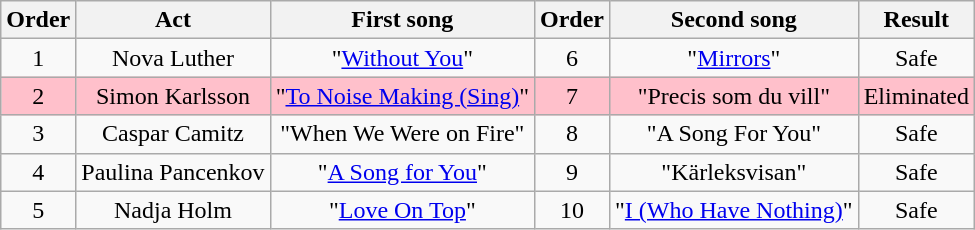<table class="wikitable plainrowheaders" style="text-align:center;">
<tr>
<th>Order</th>
<th>Act</th>
<th>First song</th>
<th>Order</th>
<th>Second song</th>
<th>Result</th>
</tr>
<tr>
<td>1</td>
<td>Nova Luther</td>
<td>"<a href='#'>Without You</a>"</td>
<td>6</td>
<td>"<a href='#'>Mirrors</a>"</td>
<td>Safe</td>
</tr>
<tr style="background:pink;">
<td>2</td>
<td>Simon Karlsson</td>
<td>"<a href='#'>To Noise Making (Sing)</a>"</td>
<td>7</td>
<td>"Precis som du vill"</td>
<td>Eliminated</td>
</tr>
<tr>
<td>3</td>
<td>Caspar Camitz</td>
<td>"When We Were on Fire"</td>
<td>8</td>
<td>"A Song For You"</td>
<td>Safe</td>
</tr>
<tr>
<td>4</td>
<td>Paulina Pancenkov</td>
<td>"<a href='#'>A Song for You</a>"</td>
<td>9</td>
<td>"Kärleksvisan"</td>
<td>Safe</td>
</tr>
<tr>
<td>5</td>
<td>Nadja Holm</td>
<td>"<a href='#'>Love On Top</a>"</td>
<td>10</td>
<td>"<a href='#'>I (Who Have Nothing)</a>"</td>
<td>Safe</td>
</tr>
</table>
